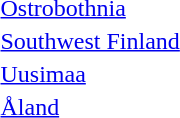<table>
<tr>
<td><a href='#'>Ostrobothnia</a></td>
<td></td>
</tr>
<tr>
<td><a href='#'>Southwest Finland</a></td>
<td></td>
</tr>
<tr>
<td><a href='#'>Uusimaa</a></td>
<td></td>
</tr>
<tr>
<td><a href='#'>Åland</a></td>
<td></td>
</tr>
</table>
